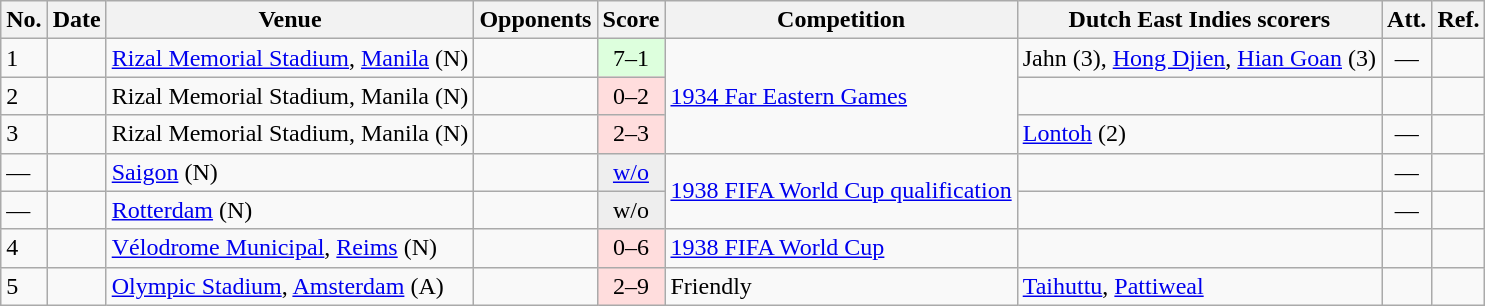<table class="wikitable sortable">
<tr>
<th>No.</th>
<th>Date</th>
<th>Venue</th>
<th>Opponents</th>
<th>Score</th>
<th>Competition</th>
<th class=unsortable>Dutch East Indies scorers</th>
<th>Att.</th>
<th class=unsortable>Ref.</th>
</tr>
<tr>
<td>1</td>
<td></td>
<td><a href='#'>Rizal Memorial Stadium</a>, <a href='#'>Manila</a> (N)</td>
<td></td>
<td align=center bgcolor=#ddffdd>7–1</td>
<td rowspan=3><a href='#'>1934 Far Eastern Games</a></td>
<td>Jahn (3), <a href='#'>Hong Djien</a>, <a href='#'>Hian Goan</a> (3)</td>
<td align=center>—</td>
<td></td>
</tr>
<tr>
<td>2</td>
<td></td>
<td>Rizal Memorial Stadium, Manila (N)</td>
<td></td>
<td align=center bgcolor=#ffdddd>0–2</td>
<td></td>
<td align=center></td>
<td></td>
</tr>
<tr>
<td>3</td>
<td></td>
<td>Rizal Memorial Stadium, Manila (N)</td>
<td></td>
<td align=center bgcolor=#ffdddd>2–3</td>
<td><a href='#'>Lontoh</a> (2)</td>
<td align=center>—</td>
<td></td>
</tr>
<tr>
<td>—</td>
<td></td>
<td><a href='#'>Saigon</a> (N)</td>
<td></td>
<td align=center bgcolor=#eee><a href='#'>w/o</a></td>
<td rowspan=2><a href='#'>1938 FIFA World Cup qualification</a></td>
<td></td>
<td align=center>—</td>
<td></td>
</tr>
<tr>
<td>—</td>
<td></td>
<td><a href='#'>Rotterdam</a> (N)</td>
<td></td>
<td align=center bgcolor=#eee>w/o</td>
<td></td>
<td align=center>—</td>
<td></td>
</tr>
<tr>
<td>4</td>
<td></td>
<td><a href='#'>Vélodrome Municipal</a>, <a href='#'>Reims</a> (N)</td>
<td></td>
<td align=center bgcolor=#ffdddd>0–6</td>
<td><a href='#'>1938 FIFA World Cup</a></td>
<td></td>
<td align=center></td>
<td></td>
</tr>
<tr>
<td>5</td>
<td></td>
<td><a href='#'>Olympic Stadium</a>, <a href='#'>Amsterdam</a> (A)</td>
<td></td>
<td align=center bgcolor=#ffdddd>2–9</td>
<td>Friendly</td>
<td><a href='#'>Taihuttu</a>, <a href='#'>Pattiweal</a></td>
<td align=center></td>
<td></td>
</tr>
</table>
